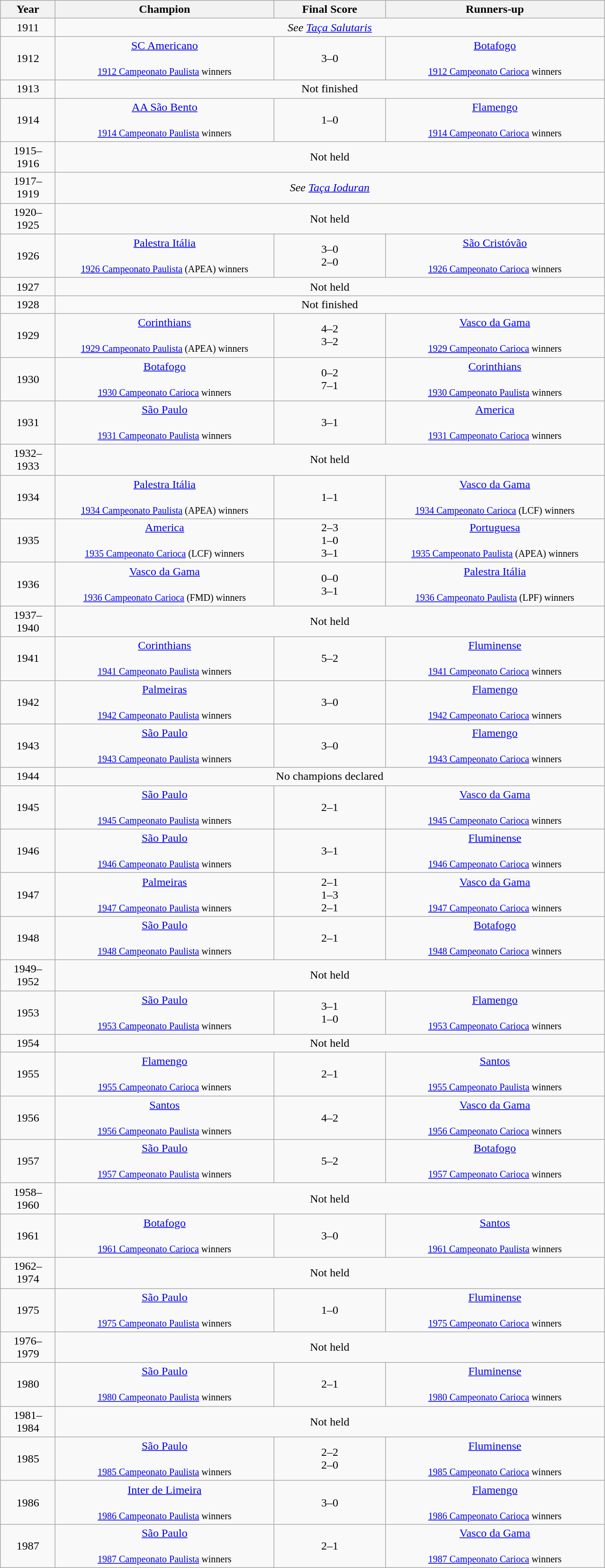<table class="wikitable">
<tr>
<th width=70>Year</th>
<th width=300>Champion</th>
<th width=150>Final Score</th>
<th width=300>Runners-up</th>
</tr>
<tr>
<td align=center>1911</td>
<td align=center colspan=3><em>See <a href='#'>Taça Salutaris</a></em></td>
</tr>
<tr>
<td align=center>1912</td>
<td align=center><a href='#'>SC Americano</a><br><br><small><a href='#'>1912 Campeonato Paulista</a> winners</small></td>
<td align=center>3–0</td>
<td align=center><a href='#'>Botafogo</a><br><br><small><a href='#'>1912 Campeonato Carioca</a> winners</small></td>
</tr>
<tr>
<td align=center>1913</td>
<td align=center colspan=3>Not finished</td>
</tr>
<tr>
<td align=center>1914</td>
<td align=center><a href='#'>AA São Bento</a><br><br><small><a href='#'>1914 Campeonato Paulista</a> winners</small></td>
<td align=center>1–0</td>
<td align=center><a href='#'>Flamengo</a><br><br><small><a href='#'>1914 Campeonato Carioca</a> winners</small></td>
</tr>
<tr>
<td align=center>1915–1916</td>
<td align=center colspan=3>Not held</td>
</tr>
<tr>
<td align=center>1917–1919</td>
<td align=center colspan=3><em>See <a href='#'>Taça Ioduran</a></em></td>
</tr>
<tr>
<td align=center>1920–1925</td>
<td align=center colspan=3>Not held</td>
</tr>
<tr>
<td align=center>1926</td>
<td align=center><a href='#'>Palestra Itália</a><br><br><small><a href='#'>1926 Campeonato Paulista</a> (APEA) winners</small></td>
<td align=center>3–0 <br> 2–0</td>
<td align=center><a href='#'>São Cristóvão</a><br><br><small><a href='#'>1926 Campeonato Carioca</a> winners</small></td>
</tr>
<tr>
<td align=center>1927</td>
<td align=center colspan=3>Not held</td>
</tr>
<tr>
<td align=center>1928</td>
<td align=center colspan=3>Not finished</td>
</tr>
<tr>
<td align=center>1929</td>
<td align=center><a href='#'>Corinthians</a><br><br><small><a href='#'>1929 Campeonato Paulista</a> (APEA) winners</small></td>
<td align=center>4–2 <br> 3–2</td>
<td align=center><a href='#'>Vasco da Gama</a><br><br><small><a href='#'>1929 Campeonato Carioca</a> winners</small></td>
</tr>
<tr>
<td align=center>1930</td>
<td align=center><a href='#'>Botafogo</a><br><br><small><a href='#'>1930 Campeonato Carioca</a> winners</small></td>
<td align=center>0–2 <br> 7–1</td>
<td align=center><a href='#'>Corinthians</a><br><br><small><a href='#'>1930 Campeonato Paulista</a> winners</small></td>
</tr>
<tr>
<td align=center>1931</td>
<td align=center><a href='#'>São Paulo</a><br><br><small><a href='#'>1931 Campeonato Paulista</a> winners</small></td>
<td align=center>3–1</td>
<td align=center><a href='#'>America</a><br><br><small><a href='#'>1931 Campeonato Carioca</a> winners</small></td>
</tr>
<tr>
<td align=center>1932–1933</td>
<td align=center colspan=3>Not held</td>
</tr>
<tr>
<td align=center>1934</td>
<td align=center><a href='#'>Palestra Itália</a><br><br><small><a href='#'>1934 Campeonato Paulista</a> (APEA) winners</small></td>
<td align=center>1–1</td>
<td align=center><a href='#'>Vasco da Gama</a><br><br><small><a href='#'>1934 Campeonato Carioca</a> (LCF) winners</small></td>
</tr>
<tr>
<td align=center>1935</td>
<td align=center><a href='#'>America</a><br><br><small><a href='#'>1935 Campeonato Carioca</a> (LCF) winners</small></td>
<td align=center>2–3 <br> 1–0 <br> 3–1</td>
<td align=center><a href='#'>Portuguesa</a><br><br><small><a href='#'>1935 Campeonato Paulista</a> (APEA) winners</small></td>
</tr>
<tr>
<td align=center>1936</td>
<td align=center><a href='#'>Vasco da Gama</a><br><br><small><a href='#'>1936 Campeonato Carioca</a> (FMD) winners</small></td>
<td align=center>0–0 <br> 3–1</td>
<td align=center><a href='#'>Palestra Itália</a><br><br><small><a href='#'>1936 Campeonato Paulista</a> (LPF) winners</small></td>
</tr>
<tr>
<td align=center>1937–1940</td>
<td align=center colspan=3>Not held</td>
</tr>
<tr>
<td align=center>1941</td>
<td align=center><a href='#'>Corinthians</a><br><br><small><a href='#'>1941 Campeonato Paulista</a> winners</small></td>
<td align=center>5–2</td>
<td align=center><a href='#'>Fluminense</a><br><br><small><a href='#'>1941 Campeonato Carioca</a> winners</small></td>
</tr>
<tr>
<td align=center>1942</td>
<td align=center><a href='#'>Palmeiras</a><br><br><small><a href='#'>1942 Campeonato Paulista</a> winners</small></td>
<td align=center>3–0</td>
<td align=center><a href='#'>Flamengo</a><br><br><small><a href='#'>1942 Campeonato Carioca</a> winners</small></td>
</tr>
<tr>
<td align=center>1943</td>
<td align=center><a href='#'>São Paulo</a><br><br><small><a href='#'>1943 Campeonato Paulista</a> winners</small></td>
<td align=center>3–0</td>
<td align=center><a href='#'>Flamengo</a><br><br><small><a href='#'>1943 Campeonato Carioca</a> winners</small></td>
</tr>
<tr>
<td align=center>1944</td>
<td align=center colspan=3>No champions declared</td>
</tr>
<tr>
<td align=center>1945</td>
<td align=center><a href='#'>São Paulo</a><br><br><small><a href='#'>1945 Campeonato Paulista</a> winners</small></td>
<td align=center>2–1</td>
<td align=center><a href='#'>Vasco da Gama</a><br><br><small><a href='#'>1945 Campeonato Carioca</a> winners</small></td>
</tr>
<tr>
<td align=center>1946</td>
<td align=center><a href='#'>São Paulo</a><br><br><small><a href='#'>1946 Campeonato Paulista</a> winners</small></td>
<td align=center>3–1</td>
<td align=center><a href='#'>Fluminense</a><br><br><small><a href='#'>1946 Campeonato Carioca</a> winners</small></td>
</tr>
<tr>
<td align=center>1947</td>
<td align=center><a href='#'>Palmeiras</a><br><br><small><a href='#'>1947 Campeonato Paulista</a> winners</small></td>
<td align=center>2–1 <br> 1–3 <br> 2–1</td>
<td align=center><a href='#'>Vasco da Gama</a><br><br><small><a href='#'>1947 Campeonato Carioca</a> winners</small></td>
</tr>
<tr>
<td align=center>1948</td>
<td align=center><a href='#'>São Paulo</a><br><br><small><a href='#'>1948 Campeonato Paulista</a> winners</small></td>
<td align=center>2–1</td>
<td align=center><a href='#'>Botafogo</a><br><br><small><a href='#'>1948 Campeonato Carioca</a> winners</small></td>
</tr>
<tr>
<td align=center>1949–1952</td>
<td align=center colspan=3>Not held</td>
</tr>
<tr>
<td align=center>1953</td>
<td align=center><a href='#'>São Paulo</a><br><br><small><a href='#'>1953 Campeonato Paulista</a> winners</small></td>
<td align=center>3–1 <br> 1–0</td>
<td align=center><a href='#'>Flamengo</a><br><br><small><a href='#'>1953 Campeonato Carioca</a> winners</small></td>
</tr>
<tr>
<td align=center>1954</td>
<td align=center colspan=3>Not held</td>
</tr>
<tr>
<td align=center>1955</td>
<td align=center><a href='#'>Flamengo</a><br><br><small><a href='#'>1955 Campeonato Carioca</a> winners</small></td>
<td align=center>2–1</td>
<td align=center><a href='#'>Santos</a><br><br><small><a href='#'>1955 Campeonato Paulista</a> winners</small></td>
</tr>
<tr>
<td align=center>1956</td>
<td align=center><a href='#'>Santos</a><br><br><small><a href='#'>1956 Campeonato Paulista</a> winners</small></td>
<td align=center>4–2</td>
<td align=center><a href='#'>Vasco da Gama</a><br><br><small><a href='#'>1956 Campeonato Carioca</a> winners</small></td>
</tr>
<tr>
<td align=center>1957</td>
<td align=center><a href='#'>São Paulo</a><br><br><small><a href='#'>1957 Campeonato Paulista</a> winners</small></td>
<td align=center>5–2</td>
<td align=center><a href='#'>Botafogo</a><br><br><small><a href='#'>1957 Campeonato Carioca</a> winners</small></td>
</tr>
<tr>
<td align=center>1958–1960</td>
<td align=center colspan=3>Not held</td>
</tr>
<tr>
<td align=center>1961</td>
<td align=center><a href='#'>Botafogo</a><br><br><small><a href='#'>1961 Campeonato Carioca</a> winners</small></td>
<td align=center>3–0</td>
<td align=center><a href='#'>Santos</a><br><br><small><a href='#'>1961 Campeonato Paulista</a> winners</small></td>
</tr>
<tr>
<td align=center>1962–1974</td>
<td align=center colspan=3>Not held</td>
</tr>
<tr>
<td align=center>1975</td>
<td align=center><a href='#'>São Paulo</a><br><br><small><a href='#'>1975 Campeonato Paulista</a> winners</small></td>
<td align=center>1–0</td>
<td align=center><a href='#'>Fluminense</a><br><br><small><a href='#'>1975 Campeonato Carioca</a> winners</small></td>
</tr>
<tr>
<td align=center>1976–1979</td>
<td align=center colspan=3>Not held</td>
</tr>
<tr>
<td align=center>1980</td>
<td align=center><a href='#'>São Paulo</a><br><br><small><a href='#'>1980 Campeonato Paulista</a> winners</small></td>
<td align=center>2–1</td>
<td align=center><a href='#'>Fluminense</a><br><br><small><a href='#'>1980 Campeonato Carioca</a> winners</small></td>
</tr>
<tr>
<td align=center>1981–1984</td>
<td align=center colspan=3>Not held</td>
</tr>
<tr>
<td align=center>1985</td>
<td align=center><a href='#'>São Paulo</a><br><br><small><a href='#'>1985 Campeonato Paulista</a> winners</small></td>
<td align=center>2–2 <br> 2–0</td>
<td align=center><a href='#'>Fluminense</a><br><br><small><a href='#'>1985 Campeonato Carioca</a> winners</small></td>
</tr>
<tr>
<td align=center>1986</td>
<td align=center><a href='#'>Inter de Limeira</a><br><br><small><a href='#'>1986 Campeonato Paulista</a> winners</small></td>
<td align=center>3–0</td>
<td align=center><a href='#'>Flamengo</a><br><br><small><a href='#'>1986 Campeonato Carioca</a> winners</small></td>
</tr>
<tr>
<td align=center>1987</td>
<td align=center><a href='#'>São Paulo</a><br><br><small><a href='#'>1987 Campeonato Paulista</a> winners</small></td>
<td align=center>2–1</td>
<td align=center><a href='#'>Vasco da Gama</a><br><br><small><a href='#'>1987 Campeonato Carioca</a> winners</small></td>
</tr>
</table>
